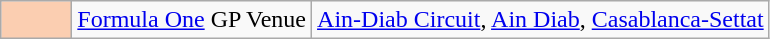<table class="wikitable">
<tr>
<td width=40px align=center style="background-color:#FBCEB1"></td>
<td><a href='#'>Formula One</a> GP Venue</td>
<td><a href='#'>Ain-Diab Circuit</a>, <a href='#'>Ain Diab</a>, <a href='#'>Casablanca-Settat</a></td>
</tr>
</table>
